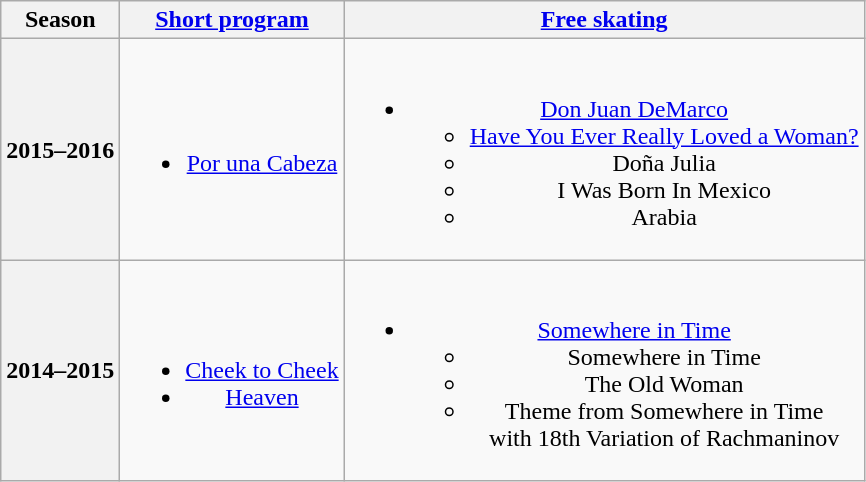<table class=wikitable style=text-align:center>
<tr>
<th>Season</th>
<th><a href='#'>Short program</a></th>
<th><a href='#'>Free skating</a></th>
</tr>
<tr>
<th>2015–2016 <br> </th>
<td><br><ul><li><a href='#'>Por una Cabeza</a> <br></li></ul></td>
<td><br><ul><li><a href='#'>Don Juan DeMarco</a> <br><ul><li><a href='#'>Have You Ever Really Loved a Woman?</a></li><li>Doña Julia</li><li>I Was Born In Mexico</li><li>Arabia <br></li></ul></li></ul></td>
</tr>
<tr>
<th>2014–2015 <br> </th>
<td><br><ul><li><a href='#'>Cheek to Cheek</a> <br></li><li><a href='#'>Heaven</a> <br></li></ul></td>
<td><br><ul><li><a href='#'>Somewhere in Time</a> <br><ul><li>Somewhere in Time <br></li><li>The Old Woman</li><li>Theme from Somewhere in Time <br>with 18th Variation of Rachmaninov <br></li></ul></li></ul></td>
</tr>
</table>
